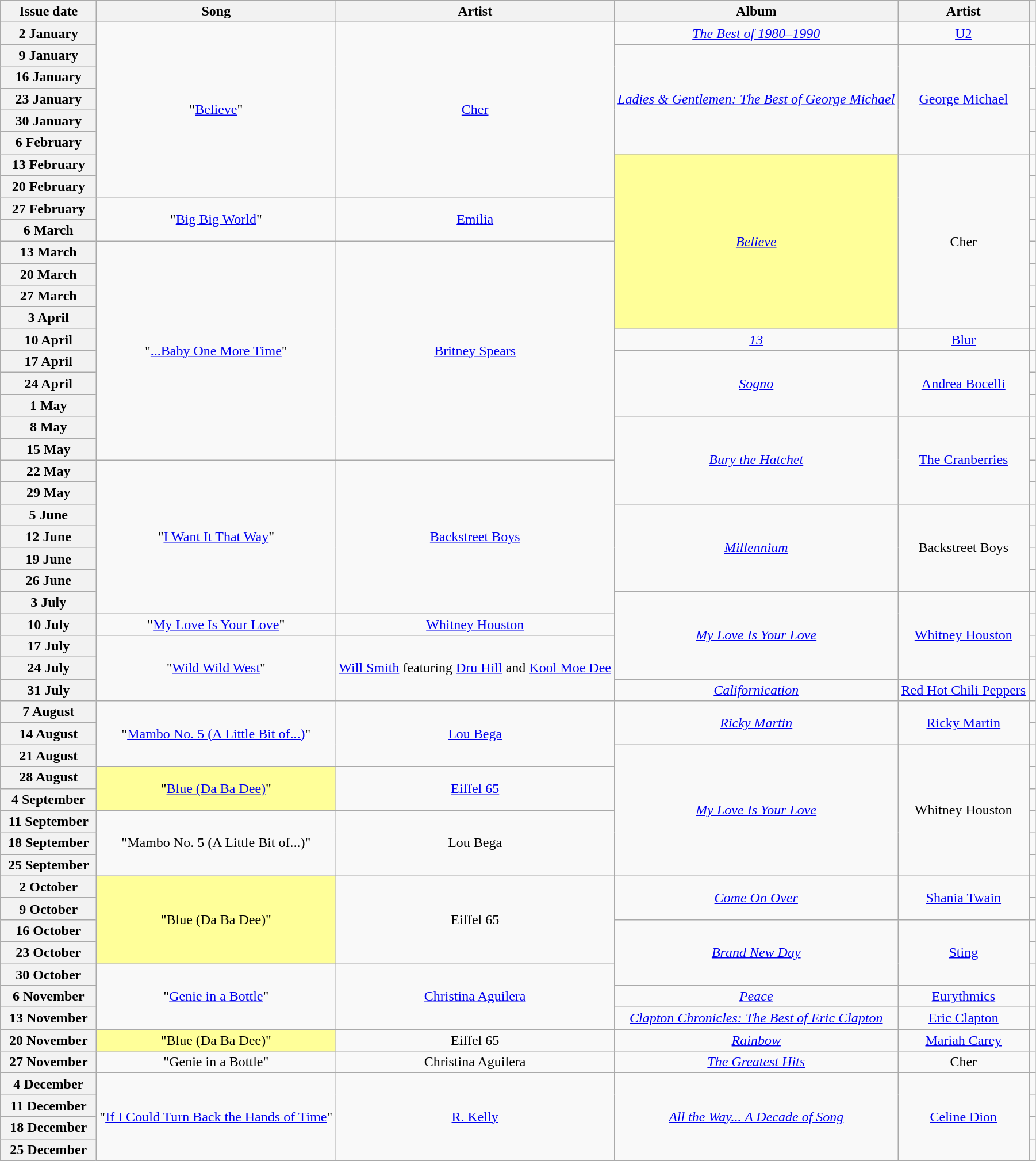<table class="wikitable plainrowheaders" style="text-align:center">
<tr>
<th scope="col" style="width:6.5em;">Issue date</th>
<th scope="col">Song</th>
<th scope="col">Artist</th>
<th scope="col">Album</th>
<th scope="col">Artist</th>
<th scope="col"></th>
</tr>
<tr>
<th scope="row">2 January</th>
<td rowspan="8">"<a href='#'>Believe</a>"</td>
<td rowspan="8"><a href='#'>Cher</a></td>
<td><em><a href='#'>The Best of 1980–1990</a></em></td>
<td><a href='#'>U2</a></td>
<td></td>
</tr>
<tr>
<th scope="row">9 January</th>
<td rowspan="5"><em><a href='#'>Ladies & Gentlemen: The Best of George Michael</a></em></td>
<td rowspan="5"><a href='#'>George Michael</a></td>
<td rowspan="2"></td>
</tr>
<tr>
<th scope="row">16 January</th>
</tr>
<tr>
<th scope="row">23 January</th>
<td></td>
</tr>
<tr>
<th scope="row">30 January</th>
<td></td>
</tr>
<tr>
<th scope="row">6 February</th>
<td></td>
</tr>
<tr>
<th scope="row">13 February</th>
<td bgcolor=#FFFF99 rowspan="8"><em><a href='#'>Believe</a></em> </td>
<td rowspan="8">Cher</td>
<td></td>
</tr>
<tr>
<th scope="row">20 February</th>
<td></td>
</tr>
<tr>
<th scope="row">27 February</th>
<td rowspan="2">"<a href='#'>Big Big World</a>"</td>
<td rowspan="2"><a href='#'>Emilia</a></td>
<td></td>
</tr>
<tr>
<th scope="row">6 March</th>
<td></td>
</tr>
<tr>
<th scope="row">13 March</th>
<td rowspan="10">"<a href='#'>...Baby One More Time</a>"</td>
<td rowspan="10"><a href='#'>Britney Spears</a></td>
<td></td>
</tr>
<tr>
<th scope="row">20 March</th>
<td></td>
</tr>
<tr>
<th scope="row">27 March</th>
<td></td>
</tr>
<tr>
<th scope="row">3 April</th>
<td></td>
</tr>
<tr>
<th scope="row">10 April</th>
<td><em><a href='#'>13</a></em></td>
<td><a href='#'>Blur</a></td>
<td></td>
</tr>
<tr>
<th scope="row">17 April</th>
<td rowspan="3"><em><a href='#'>Sogno</a></em></td>
<td rowspan="3"><a href='#'>Andrea Bocelli</a></td>
<td></td>
</tr>
<tr>
<th scope="row">24 April</th>
<td></td>
</tr>
<tr>
<th scope="row">1 May</th>
<td></td>
</tr>
<tr>
<th scope="row">8 May</th>
<td rowspan="4"><em><a href='#'>Bury the Hatchet</a></em></td>
<td rowspan="4"><a href='#'>The Cranberries</a></td>
<td></td>
</tr>
<tr>
<th scope="row">15 May</th>
<td></td>
</tr>
<tr>
<th scope="row">22 May</th>
<td rowspan="7">"<a href='#'>I Want It That Way</a>"</td>
<td rowspan="7"><a href='#'>Backstreet Boys</a></td>
<td></td>
</tr>
<tr>
<th scope="row">29 May</th>
<td></td>
</tr>
<tr>
<th scope="row">5 June</th>
<td rowspan="4"><em><a href='#'>Millennium</a></em></td>
<td rowspan="4">Backstreet Boys</td>
<td></td>
</tr>
<tr>
<th scope="row">12 June</th>
<td></td>
</tr>
<tr>
<th scope="row">19 June</th>
<td></td>
</tr>
<tr>
<th scope="row">26 June</th>
<td></td>
</tr>
<tr>
<th scope="row">3 July</th>
<td rowspan="4"><em><a href='#'>My Love Is Your Love</a></em></td>
<td rowspan="4"><a href='#'>Whitney Houston</a></td>
<td></td>
</tr>
<tr>
<th scope="row">10 July</th>
<td>"<a href='#'>My Love Is Your Love</a>"</td>
<td><a href='#'>Whitney Houston</a></td>
<td></td>
</tr>
<tr>
<th scope="row">17 July</th>
<td rowspan="3">"<a href='#'>Wild Wild West</a>"</td>
<td rowspan="3"><a href='#'>Will Smith</a> featuring <a href='#'>Dru Hill</a> and <a href='#'>Kool Moe Dee</a></td>
<td></td>
</tr>
<tr>
<th scope="row">24 July</th>
<td></td>
</tr>
<tr>
<th scope="row">31 July</th>
<td><em><a href='#'>Californication</a></em></td>
<td><a href='#'>Red Hot Chili Peppers</a></td>
<td></td>
</tr>
<tr>
<th scope="row">7 August</th>
<td rowspan="3">"<a href='#'>Mambo No. 5 (A Little Bit of...)</a>"</td>
<td rowspan="3"><a href='#'>Lou Bega</a></td>
<td rowspan="2"><em><a href='#'>Ricky Martin</a></em></td>
<td rowspan="2"><a href='#'>Ricky Martin</a></td>
<td></td>
</tr>
<tr>
<th scope="row">14 August</th>
<td></td>
</tr>
<tr>
<th scope="row">21 August</th>
<td rowspan="6"><em><a href='#'>My Love Is Your Love</a></em></td>
<td rowspan="6">Whitney Houston</td>
<td></td>
</tr>
<tr>
<th scope="row">28 August</th>
<td bgcolor=#FFFF99 rowspan="2">"<a href='#'>Blue (Da Ba Dee)</a>" </td>
<td rowspan="2"><a href='#'>Eiffel 65</a></td>
<td></td>
</tr>
<tr>
<th scope="row">4 September</th>
<td></td>
</tr>
<tr>
<th scope="row">11 September</th>
<td rowspan="3">"Mambo No. 5 (A Little Bit of...)"</td>
<td rowspan="3">Lou Bega</td>
<td></td>
</tr>
<tr>
<th scope="row">18 September</th>
<td></td>
</tr>
<tr>
<th scope="row">25 September</th>
<td></td>
</tr>
<tr>
<th scope="row">2 October</th>
<td bgcolor=#FFFF99 rowspan="4">"Blue (Da Ba Dee)" </td>
<td rowspan="4">Eiffel 65</td>
<td rowspan="2"><em><a href='#'>Come On Over</a></em></td>
<td rowspan="2"><a href='#'>Shania Twain</a></td>
<td></td>
</tr>
<tr>
<th scope="row">9 October</th>
<td></td>
</tr>
<tr>
<th scope="row">16 October</th>
<td rowspan="3"><em><a href='#'>Brand New Day</a></em></td>
<td rowspan="3"><a href='#'>Sting</a></td>
<td></td>
</tr>
<tr>
<th scope="row">23 October</th>
<td></td>
</tr>
<tr>
<th scope="row">30 October</th>
<td rowspan="3">"<a href='#'>Genie in a Bottle</a>"</td>
<td rowspan="3"><a href='#'>Christina Aguilera</a></td>
<td></td>
</tr>
<tr>
<th scope="row">6 November</th>
<td><em><a href='#'>Peace</a></em></td>
<td><a href='#'>Eurythmics</a></td>
<td></td>
</tr>
<tr>
<th scope="row">13 November</th>
<td><em><a href='#'>Clapton Chronicles: The Best of Eric Clapton</a></em></td>
<td><a href='#'>Eric Clapton</a></td>
<td></td>
</tr>
<tr>
<th scope="row">20 November</th>
<td bgcolor=#FFFF99>"Blue (Da Ba Dee)" </td>
<td>Eiffel 65</td>
<td><em><a href='#'>Rainbow</a></em></td>
<td><a href='#'>Mariah Carey</a></td>
<td></td>
</tr>
<tr>
<th scope="row">27 November</th>
<td>"Genie in a Bottle"</td>
<td>Christina Aguilera</td>
<td><em><a href='#'>The Greatest Hits</a></em></td>
<td>Cher</td>
<td></td>
</tr>
<tr>
<th scope="row">4 December</th>
<td rowspan="4">"<a href='#'>If I Could Turn Back the Hands of Time</a>"</td>
<td rowspan="4"><a href='#'>R. Kelly</a></td>
<td rowspan="4"><em><a href='#'>All the Way... A Decade of Song</a></em></td>
<td rowspan="4"><a href='#'>Celine Dion</a></td>
<td></td>
</tr>
<tr>
<th scope="row">11 December</th>
<td></td>
</tr>
<tr>
<th scope="row">18 December</th>
<td></td>
</tr>
<tr>
<th scope="row">25 December</th>
<td></td>
</tr>
</table>
